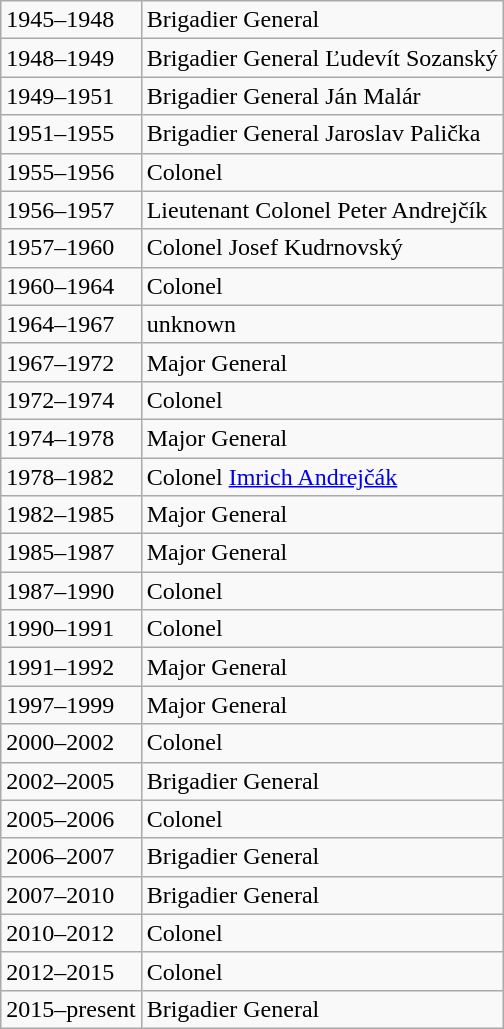<table class="wikitable">
<tr>
<td>1945–1948</td>
<td>Brigadier General </td>
</tr>
<tr>
<td>1948–1949</td>
<td>Brigadier General Ľudevít Sozanský</td>
</tr>
<tr>
<td>1949–1951</td>
<td>Brigadier General Ján Malár</td>
</tr>
<tr>
<td>1951–1955</td>
<td>Brigadier General Jaroslav Palička</td>
</tr>
<tr>
<td>1955–1956</td>
<td>Colonel </td>
</tr>
<tr>
<td>1956–1957</td>
<td>Lieutenant Colonel Peter Andrejčík</td>
</tr>
<tr>
<td>1957–1960</td>
<td>Colonel Josef Kudrnovský</td>
</tr>
<tr>
<td>1960–1964</td>
<td>Colonel </td>
</tr>
<tr>
<td>1964–1967</td>
<td>unknown</td>
</tr>
<tr>
<td>1967–1972</td>
<td>Major General </td>
</tr>
<tr>
<td>1972–1974</td>
<td>Colonel </td>
</tr>
<tr>
<td>1974–1978</td>
<td>Major General </td>
</tr>
<tr>
<td>1978–1982</td>
<td>Colonel <a href='#'>Imrich Andrejčák</a></td>
</tr>
<tr>
<td>1982–1985</td>
<td>Major General </td>
</tr>
<tr>
<td>1985–1987</td>
<td>Major General </td>
</tr>
<tr>
<td>1987–1990</td>
<td>Colonel </td>
</tr>
<tr>
<td>1990–1991</td>
<td>Colonel </td>
</tr>
<tr>
<td>1991–1992</td>
<td>Major General </td>
</tr>
<tr>
<td>1997–1999</td>
<td>Major General </td>
</tr>
<tr>
<td>2000–2002</td>
<td>Colonel </td>
</tr>
<tr>
<td>2002–2005</td>
<td>Brigadier General </td>
</tr>
<tr>
<td>2005–2006</td>
<td>Colonel </td>
</tr>
<tr>
<td>2006–2007</td>
<td>Brigadier General </td>
</tr>
<tr>
<td>2007–2010</td>
<td>Brigadier General </td>
</tr>
<tr>
<td>2010–2012</td>
<td>Colonel </td>
</tr>
<tr>
<td>2012–2015</td>
<td>Colonel </td>
</tr>
<tr>
<td>2015–present</td>
<td>Brigadier General </td>
</tr>
</table>
